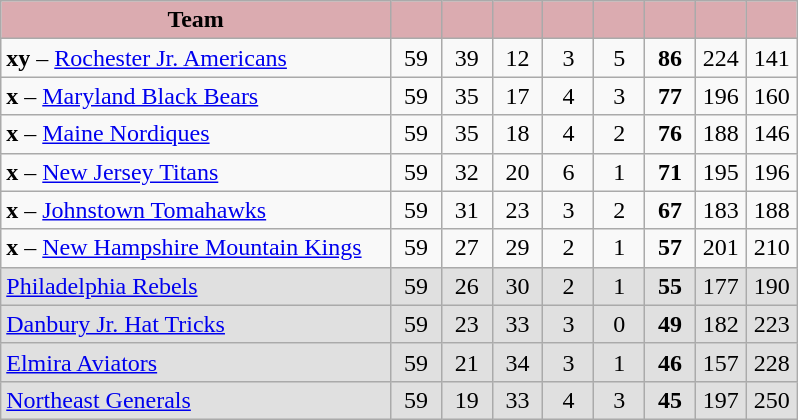<table class="wikitable" style="text-align:center">
<tr>
<th style="background:#dbabb0; width:46%;">Team</th>
<th style="background:#dbabb0; width:6%;"></th>
<th style="background:#dbabb0; width:6%;"></th>
<th style="background:#dbabb0; width:6%;"></th>
<th style="background:#dbabb0; width:6%;"></th>
<th style="background:#dbabb0; width:6%;"></th>
<th style="background:#dbabb0; width:6%;"></th>
<th style="background:#dbabb0; width:6%;"></th>
<th style="background:#dbabb0; width:6%;"></th>
</tr>
<tr>
<td align=left><strong>xy</strong> – <a href='#'>Rochester Jr. Americans</a></td>
<td>59</td>
<td>39</td>
<td>12</td>
<td>3</td>
<td>5</td>
<td><strong>86</strong></td>
<td>224</td>
<td>141</td>
</tr>
<tr>
<td align=left><strong>x</strong> – <a href='#'>Maryland Black Bears</a></td>
<td>59</td>
<td>35</td>
<td>17</td>
<td>4</td>
<td>3</td>
<td><strong>77</strong></td>
<td>196</td>
<td>160</td>
</tr>
<tr>
<td align=left><strong>x</strong> – <a href='#'>Maine Nordiques</a></td>
<td>59</td>
<td>35</td>
<td>18</td>
<td>4</td>
<td>2</td>
<td><strong>76</strong></td>
<td>188</td>
<td>146</td>
</tr>
<tr>
<td align=left><strong>x</strong> – <a href='#'>New Jersey Titans</a></td>
<td>59</td>
<td>32</td>
<td>20</td>
<td>6</td>
<td>1</td>
<td><strong>71</strong></td>
<td>195</td>
<td>196</td>
</tr>
<tr>
<td align=left><strong>x</strong> – <a href='#'>Johnstown Tomahawks</a></td>
<td>59</td>
<td>31</td>
<td>23</td>
<td>3</td>
<td>2</td>
<td><strong>67</strong></td>
<td>183</td>
<td>188</td>
</tr>
<tr>
<td align=left><strong>x</strong> – <a href='#'>New Hampshire Mountain Kings</a></td>
<td>59</td>
<td>27</td>
<td>29</td>
<td>2</td>
<td>1</td>
<td><strong>57</strong></td>
<td>201</td>
<td>210</td>
</tr>
<tr bgcolor=e0e0e0>
<td align=left><a href='#'>Philadelphia Rebels</a></td>
<td>59</td>
<td>26</td>
<td>30</td>
<td>2</td>
<td>1</td>
<td><strong>55</strong></td>
<td>177</td>
<td>190</td>
</tr>
<tr bgcolor=e0e0e0>
<td align=left><a href='#'>Danbury Jr. Hat Tricks</a></td>
<td>59</td>
<td>23</td>
<td>33</td>
<td>3</td>
<td>0</td>
<td><strong>49</strong></td>
<td>182</td>
<td>223</td>
</tr>
<tr bgcolor=e0e0e0>
<td align=left><a href='#'>Elmira Aviators</a></td>
<td>59</td>
<td>21</td>
<td>34</td>
<td>3</td>
<td>1</td>
<td><strong>46</strong></td>
<td>157</td>
<td>228</td>
</tr>
<tr bgcolor=e0e0e0>
<td align=left><a href='#'>Northeast Generals</a></td>
<td>59</td>
<td>19</td>
<td>33</td>
<td>4</td>
<td>3</td>
<td><strong>45</strong></td>
<td>197</td>
<td>250</td>
</tr>
</table>
